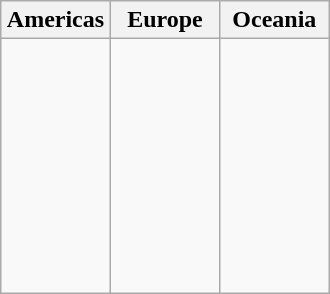<table class=wikitable>
<tr>
<th width=33%>Americas</th>
<th width=33%>Europe</th>
<th width=33%>Oceania</th>
</tr>
<tr valign=top>
<td><br> <br> <br> </td>
<td><br> <br> <br> <br><br><br> <br> <br> <br> </td>
<td></td>
</tr>
</table>
